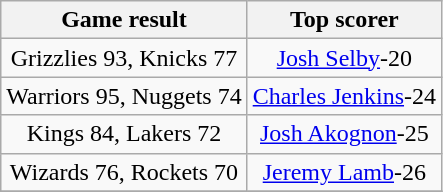<table class="wikitable" style="text-align:center">
<tr>
<th>Game result</th>
<th>Top scorer</th>
</tr>
<tr>
<td>Grizzlies 93, Knicks 77</td>
<td><a href='#'>Josh Selby</a>-20</td>
</tr>
<tr>
<td>Warriors 95, Nuggets 74</td>
<td><a href='#'>Charles Jenkins</a>-24</td>
</tr>
<tr>
<td>Kings 84, Lakers 72</td>
<td><a href='#'>Josh Akognon</a>-25</td>
</tr>
<tr>
<td>Wizards 76, Rockets 70</td>
<td><a href='#'>Jeremy Lamb</a>-26</td>
</tr>
<tr>
</tr>
</table>
